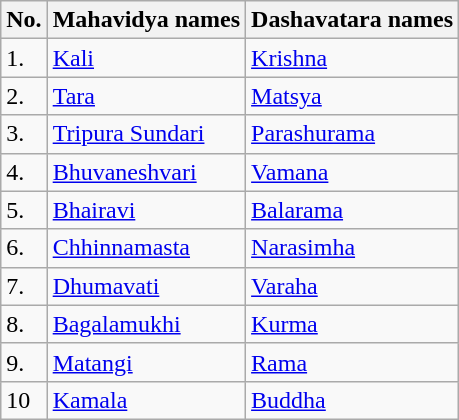<table class="wikitable">
<tr>
<th>No.</th>
<th>Mahavidya names</th>
<th>Dashavatara names</th>
</tr>
<tr>
<td>1.</td>
<td><a href='#'>Kali</a></td>
<td><a href='#'>Krishna</a></td>
</tr>
<tr>
<td>2.</td>
<td><a href='#'>Tara</a></td>
<td><a href='#'>Matsya</a></td>
</tr>
<tr>
<td>3.</td>
<td><a href='#'>Tripura Sundari</a></td>
<td><a href='#'>Parashurama</a></td>
</tr>
<tr>
<td>4.</td>
<td><a href='#'>Bhuvaneshvari</a></td>
<td><a href='#'>Vamana</a></td>
</tr>
<tr>
<td>5.</td>
<td><a href='#'>Bhairavi</a></td>
<td><a href='#'>Balarama</a></td>
</tr>
<tr>
<td>6.</td>
<td><a href='#'>Chhinnamasta</a></td>
<td><a href='#'>Narasimha</a></td>
</tr>
<tr>
<td>7.</td>
<td><a href='#'>Dhumavati</a></td>
<td><a href='#'>Varaha</a></td>
</tr>
<tr>
<td>8.</td>
<td><a href='#'>Bagalamukhi</a></td>
<td><a href='#'>Kurma</a></td>
</tr>
<tr>
<td>9.</td>
<td><a href='#'>Matangi</a></td>
<td><a href='#'>Rama</a></td>
</tr>
<tr>
<td>10</td>
<td><a href='#'>Kamala</a></td>
<td><a href='#'>Buddha</a></td>
</tr>
</table>
